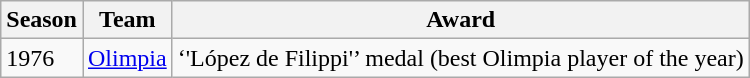<table class="wikitable">
<tr>
<th>Season</th>
<th>Team</th>
<th>Award</th>
</tr>
<tr>
<td>1976</td>
<td><a href='#'>Olimpia</a></td>
<td>‘'López de Filippi'’ medal (best Olimpia player of the year)</td>
</tr>
</table>
